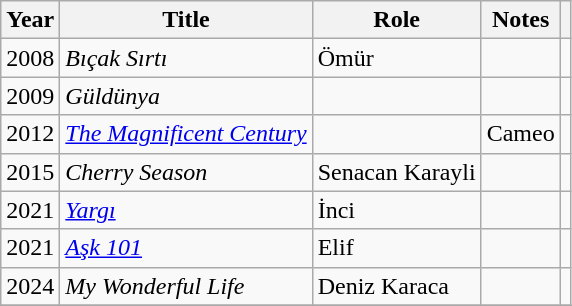<table class="wikitable">
<tr>
<th>Year</th>
<th>Title</th>
<th>Role</th>
<th>Notes</th>
<th></th>
</tr>
<tr>
<td>2008</td>
<td><em>Bıçak Sırtı</em></td>
<td>Ömür</td>
<td></td>
<td></td>
</tr>
<tr>
<td>2009</td>
<td><em>Güldünya</em></td>
<td></td>
<td></td>
<td></td>
</tr>
<tr>
<td>2012</td>
<td><a href='#'><em>The Magnificent Century</em></a></td>
<td></td>
<td>Cameo</td>
<td></td>
</tr>
<tr>
<td>2015</td>
<td><em>Cherry Season</em></td>
<td>Senacan Karayli</td>
<td></td>
<td></td>
</tr>
<tr>
<td>2021</td>
<td><em><a href='#'>Yargı</a></em></td>
<td>İnci</td>
<td></td>
<td></td>
</tr>
<tr>
<td>2021</td>
<td><em><a href='#'>Aşk 101</a></em></td>
<td>Elif</td>
<td></td>
<td></td>
</tr>
<tr>
<td>2024</td>
<td><em>My Wonderful Life</em></td>
<td>Deniz Karaca</td>
<td></td>
<td></td>
</tr>
<tr>
</tr>
</table>
